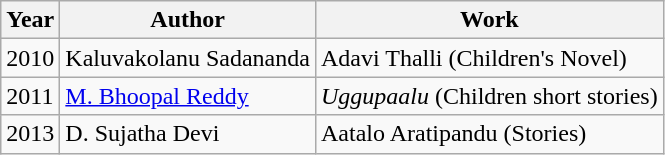<table class="wikitable">
<tr>
<th>Year</th>
<th>Author</th>
<th>Work</th>
</tr>
<tr>
<td>2010</td>
<td>Kaluvakolanu Sadananda</td>
<td>Adavi Thalli (Children's Novel)</td>
</tr>
<tr>
<td>2011</td>
<td><a href='#'>M. Bhoopal Reddy</a></td>
<td><em>Uggupaalu</em> (Children short stories)</td>
</tr>
<tr>
<td>2013</td>
<td>D. Sujatha Devi</td>
<td>Aatalo Aratipandu (Stories)</td>
</tr>
</table>
